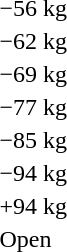<table>
<tr>
<td rowspan=2>−56 kg</td>
<td rowspan=2></td>
<td rowspan=2></td>
<td></td>
</tr>
<tr>
<td></td>
</tr>
<tr>
<td rowspan=2>−62 kg</td>
<td rowspan=2></td>
<td rowspan=2></td>
<td></td>
</tr>
<tr>
<td></td>
</tr>
<tr>
<td rowspan=2>−69 kg</td>
<td rowspan=2></td>
<td rowspan=2></td>
<td></td>
</tr>
<tr>
<td></td>
</tr>
<tr>
<td rowspan=2>−77 kg</td>
<td rowspan=2></td>
<td rowspan=2></td>
<td></td>
</tr>
<tr>
<td></td>
</tr>
<tr>
<td rowspan=2>−85 kg</td>
<td rowspan=2></td>
<td rowspan=2></td>
<td></td>
</tr>
<tr>
<td></td>
</tr>
<tr>
<td rowspan=2>−94 kg</td>
<td rowspan=2></td>
<td rowspan=2></td>
<td></td>
</tr>
<tr>
<td></td>
</tr>
<tr>
<td rowspan=2>+94 kg</td>
<td rowspan=2></td>
<td rowspan=2></td>
<td></td>
</tr>
<tr>
<td></td>
</tr>
<tr>
<td rowspan=2>Open</td>
<td rowspan=2></td>
<td rowspan=2></td>
<td></td>
</tr>
<tr>
<td></td>
</tr>
</table>
